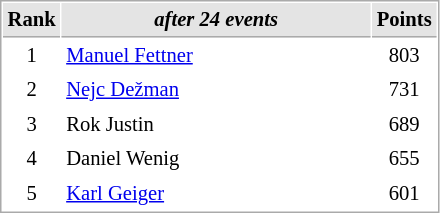<table cellspacing="1" cellpadding="3" style="border:1px solid #aaa; font-size:86%;">
<tr style="background:#e4e4e4;">
<th style="border-bottom:1px solid #aaa; width:10px;">Rank</th>
<th style="border-bottom:1px solid #aaa; width:200px;"><em>after 24 events</em></th>
<th style="border-bottom:1px solid #aaa; width:20px;">Points</th>
</tr>
<tr>
<td align=center>1</td>
<td> <a href='#'>Manuel Fettner</a></td>
<td align=center>803</td>
</tr>
<tr>
<td align=center>2</td>
<td> <a href='#'>Nejc Dežman</a></td>
<td align=center>731</td>
</tr>
<tr>
<td align=center>3</td>
<td> Rok Justin</td>
<td align=center>689</td>
</tr>
<tr>
<td align=center>4</td>
<td> Daniel Wenig</td>
<td align=center>655</td>
</tr>
<tr>
<td align=center>5</td>
<td> <a href='#'>Karl Geiger</a></td>
<td align=center>601</td>
</tr>
</table>
